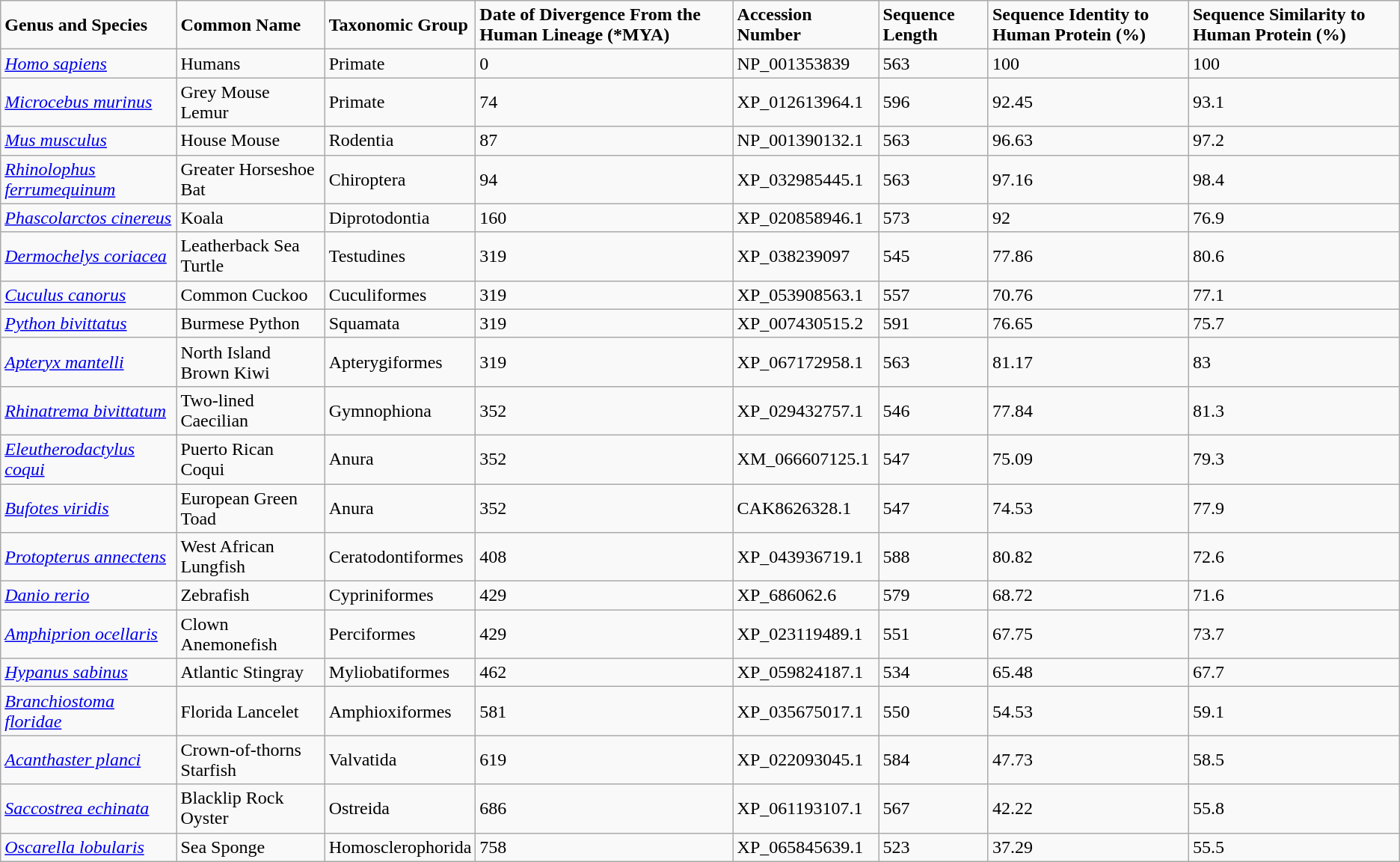<table class="wikitable">
<tr>
<td><strong>Genus and Species</strong></td>
<td><strong>Common Name</strong></td>
<td><strong>Taxonomic Group</strong></td>
<td><strong>Date of Divergence From the Human Lineage (*MYA)</strong></td>
<td><strong>Accession Number</strong></td>
<td><strong>Sequence Length</strong></td>
<td><strong>Sequence Identity to Human Protein (%)</strong></td>
<td><strong>Sequence Similarity to Human Protein (%)</strong></td>
</tr>
<tr>
<td><em><a href='#'>Homo sapiens</a></em></td>
<td>Humans</td>
<td>Primate</td>
<td>0</td>
<td>NP_001353839</td>
<td>563</td>
<td>100</td>
<td>100</td>
</tr>
<tr>
<td><em><a href='#'>Microcebus murinus</a></em></td>
<td>Grey Mouse Lemur</td>
<td>Primate</td>
<td>74</td>
<td>XP_012613964.1</td>
<td>596</td>
<td>92.45</td>
<td>93.1</td>
</tr>
<tr>
<td><em><a href='#'>Mus musculus</a></em></td>
<td>House Mouse</td>
<td>Rodentia</td>
<td>87</td>
<td>NP_001390132.1</td>
<td>563</td>
<td>96.63</td>
<td>97.2</td>
</tr>
<tr>
<td><em><a href='#'>Rhinolophus ferrumequinum</a></em></td>
<td>Greater Horseshoe Bat</td>
<td>Chiroptera</td>
<td>94</td>
<td>XP_032985445.1</td>
<td>563</td>
<td>97.16</td>
<td>98.4</td>
</tr>
<tr>
<td><em><a href='#'>Phascolarctos cinereus</a></em></td>
<td>Koala</td>
<td>Diprotodontia</td>
<td>160</td>
<td>XP_020858946.1</td>
<td>573</td>
<td>92</td>
<td>76.9</td>
</tr>
<tr>
<td><em><a href='#'>Dermochelys coriacea</a></em></td>
<td>Leatherback Sea Turtle</td>
<td>Testudines</td>
<td>319</td>
<td>XP_038239097</td>
<td>545</td>
<td>77.86</td>
<td>80.6</td>
</tr>
<tr>
<td><em><a href='#'>Cuculus canorus</a></em></td>
<td>Common Cuckoo</td>
<td>Cuculiformes</td>
<td>319</td>
<td>XP_053908563.1</td>
<td>557</td>
<td>70.76</td>
<td>77.1</td>
</tr>
<tr>
<td><em><a href='#'>Python bivittatus</a></em></td>
<td>Burmese Python</td>
<td>Squamata</td>
<td>319</td>
<td>XP_007430515.2</td>
<td>591</td>
<td>76.65</td>
<td>75.7</td>
</tr>
<tr>
<td><em><a href='#'>Apteryx mantelli</a></em></td>
<td>North Island Brown Kiwi</td>
<td>Apterygiformes</td>
<td>319</td>
<td>XP_067172958.1</td>
<td>563</td>
<td>81.17</td>
<td>83</td>
</tr>
<tr>
<td><em><a href='#'>Rhinatrema bivittatum</a></em></td>
<td>Two-lined Caecilian</td>
<td>Gymnophiona</td>
<td>352</td>
<td>XP_029432757.1</td>
<td>546</td>
<td>77.84</td>
<td>81.3</td>
</tr>
<tr>
<td><em><a href='#'>Eleutherodactylus coqui</a></em></td>
<td>Puerto Rican Coqui</td>
<td>Anura</td>
<td>352</td>
<td>XM_066607125.1</td>
<td>547</td>
<td>75.09</td>
<td>79.3</td>
</tr>
<tr>
<td><em><a href='#'>Bufotes viridis</a></em></td>
<td>European Green Toad</td>
<td>Anura</td>
<td>352</td>
<td>CAK8626328.1</td>
<td>547</td>
<td>74.53</td>
<td>77.9</td>
</tr>
<tr>
<td><em><a href='#'>Protopterus annectens</a></em></td>
<td>West African Lungfish</td>
<td>Ceratodontiformes</td>
<td>408</td>
<td>XP_043936719.1</td>
<td>588</td>
<td>80.82</td>
<td>72.6</td>
</tr>
<tr>
<td><em><a href='#'>Danio rerio</a></em></td>
<td>Zebrafish</td>
<td>Cypriniformes</td>
<td>429</td>
<td>XP_686062.6</td>
<td>579</td>
<td>68.72</td>
<td>71.6</td>
</tr>
<tr>
<td><em><a href='#'>Amphiprion ocellaris</a></em></td>
<td>Clown Anemonefish</td>
<td>Perciformes</td>
<td>429</td>
<td>XP_023119489.1</td>
<td>551</td>
<td>67.75</td>
<td>73.7</td>
</tr>
<tr>
<td><em><a href='#'>Hypanus sabinus</a></em></td>
<td>Atlantic Stingray</td>
<td>Myliobatiformes</td>
<td>462</td>
<td>XP_059824187.1</td>
<td>534</td>
<td>65.48</td>
<td>67.7</td>
</tr>
<tr>
<td><em><a href='#'>Branchiostoma floridae</a></em></td>
<td>Florida Lancelet</td>
<td>Amphioxiformes</td>
<td>581</td>
<td>XP_035675017.1</td>
<td>550</td>
<td>54.53</td>
<td>59.1</td>
</tr>
<tr>
<td><em><a href='#'>Acanthaster planci</a></em></td>
<td>Crown-of-thorns Starfish</td>
<td>Valvatida</td>
<td>619</td>
<td>XP_022093045.1</td>
<td>584</td>
<td>47.73</td>
<td>58.5</td>
</tr>
<tr>
<td><em><a href='#'>Saccostrea echinata</a></em></td>
<td>Blacklip Rock Oyster</td>
<td>Ostreida</td>
<td>686</td>
<td>XP_061193107.1</td>
<td>567</td>
<td>42.22</td>
<td>55.8</td>
</tr>
<tr>
<td><em><a href='#'>Oscarella lobularis</a></em></td>
<td>Sea Sponge</td>
<td>Homosclerophorida</td>
<td>758</td>
<td>XP_065845639.1</td>
<td>523</td>
<td>37.29</td>
<td>55.5</td>
</tr>
</table>
